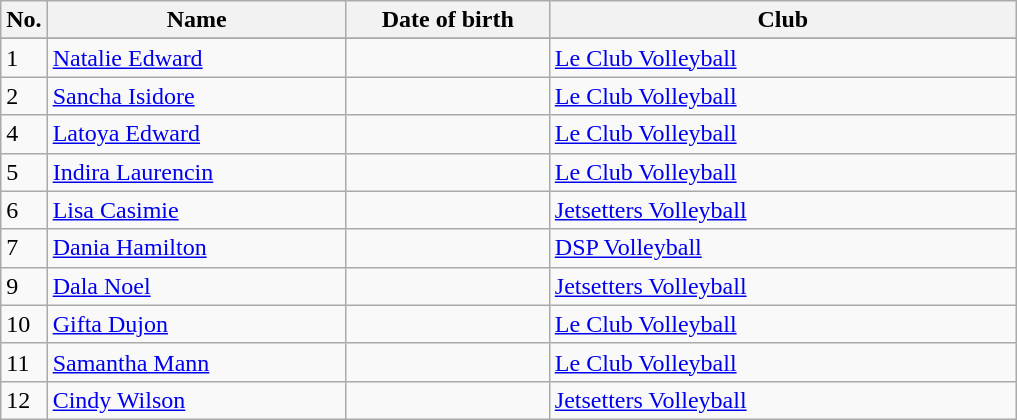<table class=wikitable sortable style=font-size:100%; text-align:center;>
<tr>
<th>No.</th>
<th style=width:12em>Name</th>
<th style=width:8em>Date of birth</th>
<th style=width:19em>Club</th>
</tr>
<tr>
</tr>
<tr ||>
</tr>
<tr>
<td>1</td>
<td><a href='#'>Natalie Edward </a></td>
<td></td>
<td><a href='#'>Le Club Volleyball</a></td>
</tr>
<tr>
<td>2</td>
<td><a href='#'>Sancha Isidore</a></td>
<td></td>
<td><a href='#'>Le Club Volleyball</a></td>
</tr>
<tr>
<td>4</td>
<td><a href='#'>Latoya Edward</a></td>
<td></td>
<td><a href='#'>Le Club Volleyball</a></td>
</tr>
<tr>
<td>5</td>
<td><a href='#'>Indira Laurencin</a></td>
<td></td>
<td><a href='#'>Le Club Volleyball</a></td>
</tr>
<tr>
<td>6</td>
<td><a href='#'>Lisa Casimie</a></td>
<td></td>
<td><a href='#'>Jetsetters Volleyball</a></td>
</tr>
<tr>
<td>7</td>
<td><a href='#'>Dania Hamilton</a></td>
<td></td>
<td><a href='#'>DSP Volleyball</a></td>
</tr>
<tr>
<td>9</td>
<td><a href='#'>Dala Noel</a></td>
<td></td>
<td><a href='#'>Jetsetters Volleyball</a></td>
</tr>
<tr>
<td>10</td>
<td><a href='#'>Gifta Dujon</a></td>
<td></td>
<td><a href='#'>Le Club Volleyball</a></td>
</tr>
<tr>
<td>11</td>
<td><a href='#'>Samantha Mann</a></td>
<td></td>
<td><a href='#'>Le Club Volleyball</a></td>
</tr>
<tr>
<td>12</td>
<td><a href='#'>Cindy Wilson</a></td>
<td></td>
<td><a href='#'>Jetsetters Volleyball</a></td>
</tr>
</table>
